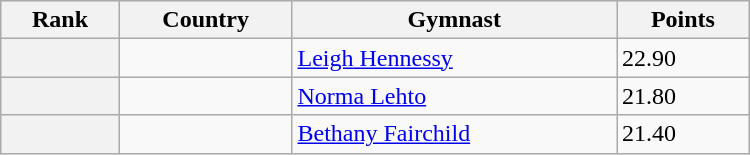<table class="wikitable" width=500>
<tr bgcolor="#efefef">
<th>Rank</th>
<th>Country</th>
<th>Gymnast</th>
<th>Points</th>
</tr>
<tr>
<th></th>
<td></td>
<td><a href='#'>Leigh Hennessy</a></td>
<td>22.90</td>
</tr>
<tr>
<th></th>
<td></td>
<td><a href='#'>Norma Lehto</a></td>
<td>21.80</td>
</tr>
<tr>
<th></th>
<td></td>
<td><a href='#'>Bethany Fairchild</a></td>
<td>21.40</td>
</tr>
</table>
